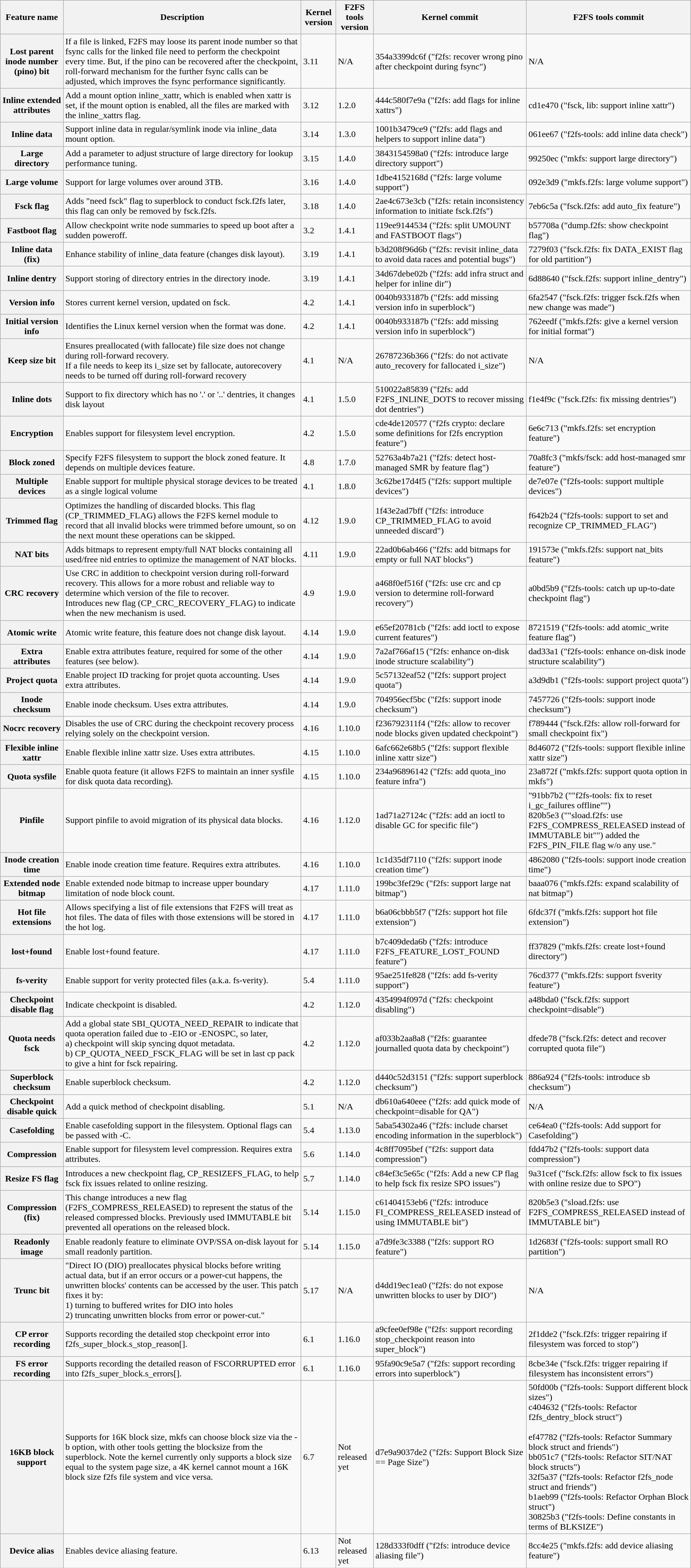<table class="wikitable sortable">
<tr>
<th><strong>Feature name</strong></th>
<th><strong>Description</strong></th>
<th><strong>Kernel version</strong></th>
<th><strong>F2FS tools version</strong></th>
<th><strong>Kernel commit</strong></th>
<th><strong>F2FS tools commit</strong></th>
</tr>
<tr>
<th>Lost parent inode number (pino) bit</th>
<td>If a file is linked, F2FS may loose its parent inode number so that fsync calls for the linked file need to perform the checkpoint every time. But, if the pino can be recovered after the checkpoint, roll-forward mechanism for the further fsync calls can be adjusted, which improves the fsync performance significantly.</td>
<td>3.11</td>
<td>N/A</td>
<td>354a3399dc6f ("f2fs: recover wrong pino after checkpoint during fsync")</td>
<td>N/A</td>
</tr>
<tr>
<th>Inline extended attributes</th>
<td>Add a mount option inline_xattr, which is enabled when xattr is set, if the mount option is enabled, all the files are marked with the inline_xattrs flag.</td>
<td>3.12</td>
<td>1.2.0</td>
<td>444c580f7e9a ("f2fs: add flags for inline xattrs")</td>
<td>cd1e470 ("fsck, lib: support inline xattr")</td>
</tr>
<tr>
<th>Inline data</th>
<td>Support inline data in regular/symlink inode via inline_data mount option.</td>
<td>3.14</td>
<td>1.3.0</td>
<td>1001b3479ce9 ("f2fs: add flags and helpers to support inline data")</td>
<td>061ee67 ("f2fs-tools: add inline data check")</td>
</tr>
<tr>
<th>Large directory</th>
<td>Add a parameter to adjust structure of large directory for lookup performance tuning.</td>
<td>3.15</td>
<td>1.4.0</td>
<td>3843154598a0 ("f2fs: introduce large directory support")</td>
<td>99250ec ("mkfs: support large directory")</td>
</tr>
<tr>
<th>Large volume</th>
<td>Support for large volumes over around 3TB.</td>
<td>3.16</td>
<td>1.4.0</td>
<td>1dbe4152168d ("f2fs: large volume support")</td>
<td>092e3d9 ("mkfs.f2fs: large volume support")</td>
</tr>
<tr>
<th>Fsck flag</th>
<td>Adds "need fsck" flag to superblock to conduct fsck.f2fs later, this flag can only be removed by fsck.f2fs.</td>
<td>3.18</td>
<td>1.4.0</td>
<td>2ae4c673e3cb ("f2fs: retain inconsistency information to initiate fsck.f2fs")</td>
<td>7eb6c5a ("fsck.f2fs: add auto_fix feature")</td>
</tr>
<tr>
<th>Fastboot flag</th>
<td>Allow checkpoint write node summaries to speed up boot after a sudden poweroff.</td>
<td>3.2</td>
<td>1.4.1</td>
<td>119ee9144534 ("f2fs: split UMOUNT and FASTBOOT flags")</td>
<td>b57708a ("dump.f2fs: show checkpoint flag")</td>
</tr>
<tr>
<th>Inline data (fix)</th>
<td>Enhance stability of inline_data feature (changes disk layout).</td>
<td>3.19</td>
<td>1.4.1</td>
<td>b3d208f96d6b ("f2fs: revisit inline_data to avoid data races and potential bugs")</td>
<td>7279f03 ("fsck.f2fs: fix DATA_EXIST flag for old partition")</td>
</tr>
<tr>
<th>Inline dentry</th>
<td>Support storing of directory entries in the directory inode.</td>
<td>3.19</td>
<td>1.4.1</td>
<td>34d67debe02b ("f2fs: add infra struct and helper for inline dir")</td>
<td>6d88640 ("fsck.f2fs: support inline_dentry")</td>
</tr>
<tr>
<th>Version info</th>
<td>Stores current kernel version, updated on fsck.</td>
<td>4.2</td>
<td>1.4.1</td>
<td>0040b933187b ("f2fs: add missing version info in superblock")</td>
<td>6fa2547 ("fsck.f2fs: trigger fsck.f2fs when new change was made")</td>
</tr>
<tr>
<th>Initial version info</th>
<td>Identifies the Linux kernel version when the format was done.</td>
<td>4.2</td>
<td>1.4.1</td>
<td>0040b933187b ("f2fs: add missing version info in superblock")</td>
<td>762eedf ("mkfs.f2fs: give a kernel version for initial format")</td>
</tr>
<tr>
<th>Keep size bit</th>
<td>Ensures preallocated (with fallocate) file size does not change during roll-forward recovery.<br>If a file needs to keep its i_size set by fallocate, autorecovery needs to be turned off during roll-forward recovery</td>
<td>4.1</td>
<td>N/A</td>
<td>26787236b366 ("f2fs: do not activate auto_recovery for fallocated i_size")</td>
<td>N/A</td>
</tr>
<tr>
<th>Inline dots</th>
<td>Support to fix directory which has no '.' or '..' dentries, it changes disk layout</td>
<td>4.1</td>
<td>1.5.0</td>
<td>510022a85839 ("f2fs: add F2FS_INLINE_DOTS to recover missing dot dentries")</td>
<td>f1e4f9c ("fsck.f2fs: fix missing dentries")</td>
</tr>
<tr>
<th>Encryption</th>
<td>Enables support for filesystem level encryption.</td>
<td>4.2</td>
<td>1.5.0</td>
<td>cde4de120577 ("f2fs crypto: declare some definitions for f2fs encryption feature")</td>
<td>6e6c713 ("mkfs.f2fs: set encryption feature")</td>
</tr>
<tr>
<th>Block zoned</th>
<td>Specify F2FS filesystem to support the block zoned feature. It depends on multiple devices feature.</td>
<td>4.8</td>
<td>1.7.0</td>
<td>52763a4b7a21 ("f2fs: detect host-managed SMR by feature flag")</td>
<td>70a8fc3 ("mkfs/fsck: add host-managed smr feature")</td>
</tr>
<tr>
<th>Multiple devices</th>
<td>Enable support for multiple physical storage devices to be treated as a single logical volume</td>
<td>4.1</td>
<td>1.8.0</td>
<td>3c62be17d4f5 ("f2fs: support multiple devices")</td>
<td>de7e07e ("f2fs-tools: support multiple devices")</td>
</tr>
<tr>
<th>Trimmed flag</th>
<td>Optimizes the handling of discarded blocks. This flag (CP_TRIMMED_FLAG) allows the F2FS kernel module to record that all invalid blocks were trimmed before umount, so on the next mount these operations can be skipped.</td>
<td>4.12</td>
<td>1.9.0</td>
<td>1f43e2ad7bff ("f2fs: introduce CP_TRIMMED_FLAG to avoid unneeded discard")</td>
<td>f642b24 ("f2fs-tools: support to set and recognize CP_TRIMMED_FLAG")</td>
</tr>
<tr>
<th>NAT bits</th>
<td>Adds bitmaps to represent empty/full NAT blocks containing all used/free nid entries to optimize the management of NAT blocks.</td>
<td>4.11</td>
<td>1.9.0</td>
<td>22ad0b6ab466 ("f2fs: add bitmaps for empty or full NAT blocks")</td>
<td>191573e ("mkfs.f2fs: support nat_bits feature")</td>
</tr>
<tr>
<th>CRC recovery</th>
<td>Use CRC in addition to checkpoint version during roll-forward recovery. This allows for a more robust and reliable way to determine which version of the file to recover.<br>Introduces new flag (CP_CRC_RECOVERY_FLAG) to indicate when the new mechanism is used.</td>
<td>4.9</td>
<td>1.9.0</td>
<td>a468f0ef516f ("f2fs: use crc and cp version to determine roll-forward recovery")</td>
<td>a0bd5b9 ("f2fs-tools: catch up up-to-date checkpoint flag")</td>
</tr>
<tr>
<th>Atomic write</th>
<td>Atomic write feature, this feature does not change disk layout.</td>
<td>4.14</td>
<td>1.9.0</td>
<td>e65ef20781cb ("f2fs: add ioctl to expose current features")</td>
<td>8721519 ("f2fs-tools: add atomic_write feature flag")</td>
</tr>
<tr>
<th>Extra attributes</th>
<td>Enable extra attributes feature, required for some of the other features (see below).</td>
<td>4.14</td>
<td>1.9.0</td>
<td>7a2af766af15 ("f2fs: enhance on-disk inode structure scalability")</td>
<td>dad33a1 ("f2fs-tools: enhance on-disk inode structure scalability")</td>
</tr>
<tr>
<th>Project quota</th>
<td>Enable project ID tracking for projet quota accounting. Uses extra attributes.</td>
<td>4.14</td>
<td>1.9.0</td>
<td>5c57132eaf52 ("f2fs: support project quota")</td>
<td>a3d9db1 ("f2fs-tools: support project quota")</td>
</tr>
<tr>
<th>Inode checksum</th>
<td>Enable inode checksum. Uses extra attributes.</td>
<td>4.14</td>
<td>1.9.0</td>
<td>704956ecf5bc ("f2fs: support inode checksum")</td>
<td>7457726 ("f2fs-tools: support inode checksum")</td>
</tr>
<tr>
<th>Nocrc recovery</th>
<td>Disables the use of CRC during the checkpoint recovery process relying solely on the checkpoint version.</td>
<td>4.16</td>
<td>1.10.0</td>
<td>f236792311f4 ("f2fs: allow to recover node blocks given updated checkpoint")</td>
<td>f789444 ("fsck.f2fs: allow roll-forward for small checkpoint fix")</td>
</tr>
<tr>
<th>Flexible inline xattr</th>
<td>Enable flexible inline xattr size. Uses extra attributes.</td>
<td>4.15</td>
<td>1.10.0</td>
<td>6afc662e68b5 ("f2fs: support flexible inline xattr size")</td>
<td>8d46072 ("f2fs-tools: support flexible inline xattr size")</td>
</tr>
<tr>
<th>Quota sysfile</th>
<td>Enable quota feature (it allows F2FS to maintain an inner sysfile for disk quota data recording).</td>
<td>4.15</td>
<td>1.10.0</td>
<td>234a96896142 ("f2fs: add quota_ino feature infra")</td>
<td>23a872f ("mkfs.f2fs: support quota option in mkfs")</td>
</tr>
<tr>
<th>Pinfile</th>
<td>Support pinfile to avoid migration of its physical data blocks.</td>
<td>4.16</td>
<td>1.12.0</td>
<td>1ad71a27124c ("f2fs: add an ioctl to disable GC for specific file")</td>
<td>"91bb7b2 (""f2fs-tools: fix to reset i_gc_failures offline"")<br>820b5e3 (""sload.f2fs: use F2FS_COMPRESS_RELEASED instead of IMMUTABLE bit"") added the F2FS_PIN_FILE flag w/o any use."</td>
</tr>
<tr>
<th>Inode creation time</th>
<td>Enable inode creation time feature. Requires extra attributes.</td>
<td>4.16</td>
<td>1.10.0</td>
<td>1c1d35df7110 ("f2fs: support inode creation time")</td>
<td>4862080 ("f2fs-tools: support inode creation time")</td>
</tr>
<tr>
<th>Extended node bitmap</th>
<td>Enable extended node bitmap to increase upper boundary limitation of node block count.</td>
<td>4.17</td>
<td>1.11.0</td>
<td>199bc3fef29c ("f2fs: support large nat bitmap")</td>
<td>baaa076 ("mkfs.f2fs: expand scalability of nat bitmap")</td>
</tr>
<tr>
<th>Hot file extensions</th>
<td>Allows specifying a list of file extensions that F2FS will treat as hot files. The data of files with those extensions will be stored in the hot log.</td>
<td>4.17</td>
<td>1.11.0</td>
<td>b6a06cbbb5f7 ("f2fs: support hot file extension")</td>
<td>6fdc37f ("mkfs.f2fs: support hot file extension")</td>
</tr>
<tr>
<th>lost+found</th>
<td>Enable lost+found feature.</td>
<td>4.17</td>
<td>1.11.0</td>
<td>b7c409deda6b ("f2fs: introduce F2FS_FEATURE_LOST_FOUND feature")</td>
<td>ff37829 ("mkfs.f2fs: create lost+found directory")</td>
</tr>
<tr>
<th>fs-verity</th>
<td>Enable support for verity protected files (a.k.a. fs-verity).</td>
<td>5.4</td>
<td>1.11.0</td>
<td>95ae251fe828 ("f2fs: add fs-verity support")</td>
<td>76cd377 ("mkfs.f2fs: support fsverity feature")</td>
</tr>
<tr>
<th>Checkpoint disable flag</th>
<td>Indicate checkpoint is disabled.</td>
<td>4.2</td>
<td>1.12.0</td>
<td>4354994f097d ("f2fs: checkpoint disabling")</td>
<td>a48bda0 ("fsck.f2fs: support checkpoint=disable")</td>
</tr>
<tr>
<th>Quota needs fsck</th>
<td>Add a global state SBI_QUOTA_NEED_REPAIR to indicate that quota operation failed due to -EIO or -ENOSPC, so later,<br> a) checkpoint will skip syncing dquot metadata.<br> b) CP_QUOTA_NEED_FSCK_FLAG will be set in last cp pack to give a hint for fsck repairing.</td>
<td>4.2</td>
<td>1.12.0</td>
<td>af033b2aa8a8 ("f2fs: guarantee journalled quota data by checkpoint")</td>
<td>dfede78 ("fsck.f2fs: detect and recover corrupted quota file")</td>
</tr>
<tr>
<th>Superblock checksum</th>
<td>Enable superblock checksum.</td>
<td>4.2</td>
<td>1.12.0</td>
<td>d440c52d3151 ("f2fs: support superblock checksum")</td>
<td>886a924 ("f2fs-tools: introduce sb checksum")</td>
</tr>
<tr>
<th>Checkpoint disable quick</th>
<td>Add a quick method of checkpoint disabling.</td>
<td>5.1</td>
<td>N/A</td>
<td>db610a640eee ("f2fs: add quick mode of checkpoint=disable for QA")</td>
<td>N/A</td>
</tr>
<tr>
<th>Casefolding</th>
<td>Enable casefolding support in the filesystem. Optional flags can be passed with -C.</td>
<td>5.4</td>
<td>1.13.0</td>
<td>5aba54302a46 ("f2fs: include charset encoding information in the superblock")</td>
<td>ce64ea0 ("f2fs-tools: Add support for Casefolding")</td>
</tr>
<tr>
<th>Compression</th>
<td>Enable support for filesystem level compression. Requires extra attributes.</td>
<td>5.6</td>
<td>1.14.0</td>
<td>4c8ff7095bef ("f2fs: support data compression")</td>
<td>fdd47b2 ("f2fs-tools: support data compression")</td>
</tr>
<tr>
<th>Resize FS flag</th>
<td>Introduces a new checkpoint flag, CP_RESIZEFS_FLAG, to help fsck fix issues related to online resizing.</td>
<td>5.7</td>
<td>1.14.0</td>
<td>c84ef3c5e65c ("f2fs: Add a new CP flag to help fsck fix resize SPO issues")</td>
<td>9a31cef ("fsck.f2fs: allow fsck to fix issues with online resize due to SPO")</td>
</tr>
<tr>
<th>Compression (fix)</th>
<td>This change introduces a new flag (F2FS_COMPRESS_RELEASED) to represent the status of the released compressed blocks. Previously used IMMUTABLE bit prevented all operations on the released block.</td>
<td>5.14</td>
<td>1.15.0</td>
<td>c61404153eb6 ("f2fs: introduce FI_COMPRESS_RELEASED instead of using IMMUTABLE bit")</td>
<td>820b5e3 ("sload.f2fs: use F2FS_COMPRESS_RELEASED instead of IMMUTABLE bit")</td>
</tr>
<tr>
<th>Readonly image</th>
<td>Enable readonly feature to eliminate OVP/SSA on-disk layout for small readonly partition.</td>
<td>5.14</td>
<td>1.15.0</td>
<td>a7d9fe3c3388 ("f2fs: support RO feature")</td>
<td>1d2683f ("f2fs-tools: support small RO partition")</td>
</tr>
<tr>
<th>Trunc bit</th>
<td>"Direct IO (DIO) preallocates physical blocks before writing actual data, but if an error occurs or a power-cut happens, the unwritten blocks' contents can be accessed by the user. This patch fixes it by:<br> 1) turning to buffered writes for DIO into holes<br> 2) truncating unwritten blocks from error or power-cut."</td>
<td>5.17</td>
<td>N/A</td>
<td>d4dd19ec1ea0 ("f2fs: do not expose unwritten blocks to user by DIO")</td>
<td>N/A</td>
</tr>
<tr>
<th>CP error recording</th>
<td>Supports recording the detailed stop checkpoint error into f2fs_super_block.s_stop_reason[].</td>
<td>6.1</td>
<td>1.16.0</td>
<td>a9cfee0ef98e ("f2fs: support recording stop_checkpoint reason into super_block")</td>
<td>2f1dde2 ("fsck.f2fs: trigger repairing if filesystem was forced to stop")</td>
</tr>
<tr>
<th>FS error recording</th>
<td>Supports recording the detailed reason of FSCORRUPTED error into f2fs_super_block.s_errors[].</td>
<td>6.1</td>
<td>1.16.0</td>
<td>95fa90c9e5a7 ("f2fs: support recording errors into superblock")</td>
<td>8cbe34e ("fsck.f2fs: trigger repairing if filesystem has inconsistent errors")</td>
</tr>
<tr>
<th>16KB block support</th>
<td>Supports for 16K block size, mkfs can choose block size via the -b option, with other tools getting the blocksize from the superblock. Note the kernel currently only supports a block size equal to the system page size, a 4K kernel cannot mount a 16K block size f2fs file system and vice versa.</td>
<td>6.7</td>
<td>Not released yet</td>
<td>d7e9a9037de2 ("f2fs: Support Block Size == Page Size")</td>
<td>50fd00b ("f2fs-tools: Support different block sizes")<br>c404632 ("f2fs-tools: Refactor f2fs_dentry_block struct")<br><br>ef47782 ("f2fs-tools: Refactor Summary block struct and friends")<br>bb051c7 ("f2fs-tools: Refactor SIT/NAT block structs")<br>32f5a37 ("f2fs-tools: Refactor f2fs_node struct and friends")<br>b1aeb99 ("f2fs-tools: Refactor Orphan Block struct")<br>30825b3 ("f2fs-tools: Define constants in terms of BLKSIZE")</td>
</tr>
<tr>
<th>Device alias</th>
<td>Enables device aliasing feature.</td>
<td>6.13</td>
<td>Not released yet</td>
<td>128d333f0dff ("f2fs: introduce device aliasing file")</td>
<td>8cc4e25 ("mkfs.f2fs: add device aliasing feature")</td>
</tr>
</table>
